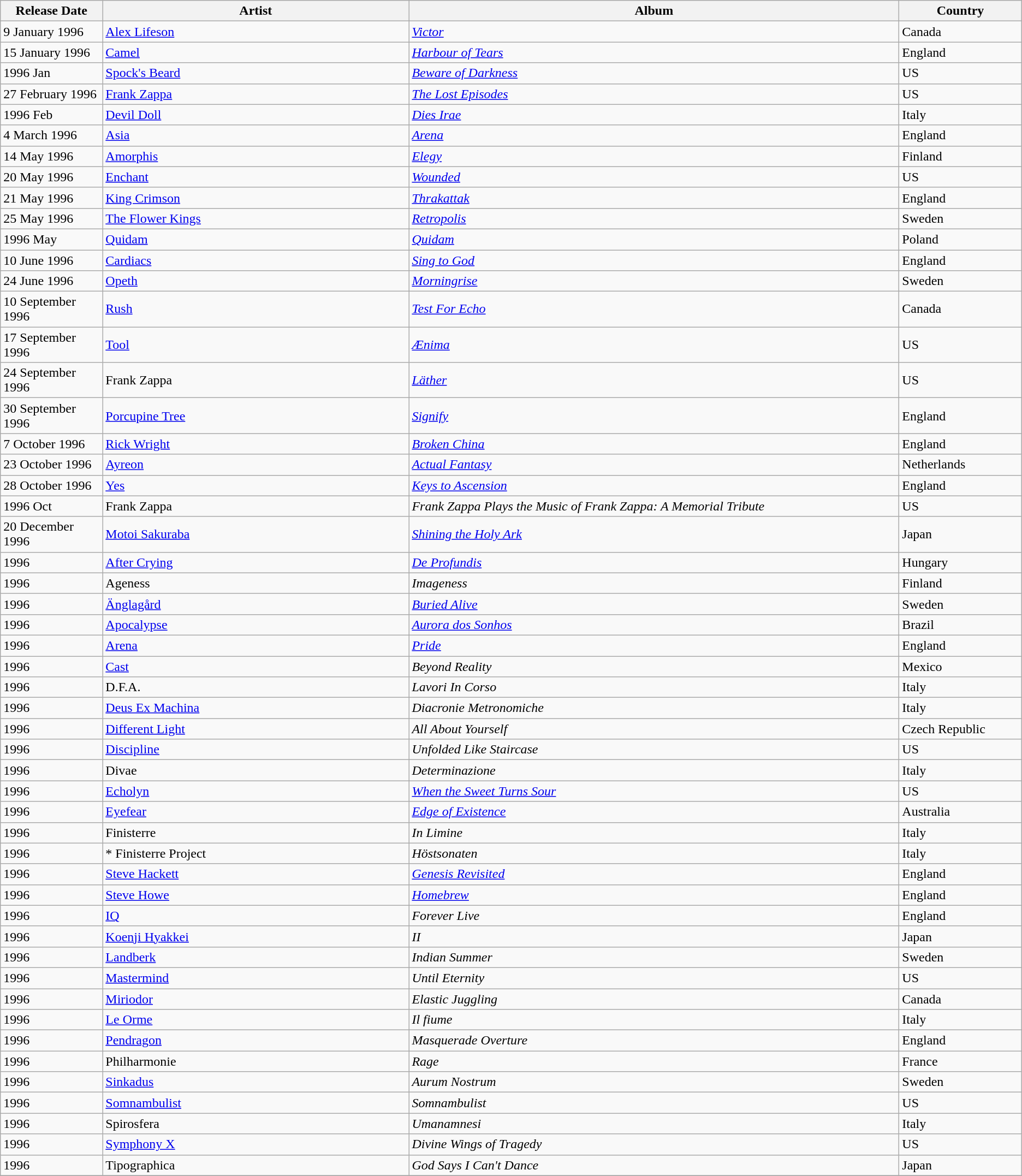<table class="wikitable">
<tr>
<th align=center width="10%">Release Date</th>
<th align=center width="30%">Artist</th>
<th align=center width="48%">Album</th>
<th align=center width="12%">Country</th>
</tr>
<tr>
<td>9 January 1996</td>
<td><a href='#'>Alex Lifeson</a></td>
<td><em><a href='#'>Victor</a></em></td>
<td>Canada</td>
</tr>
<tr>
<td>15 January 1996</td>
<td><a href='#'>Camel</a></td>
<td><em><a href='#'>Harbour of Tears</a></em></td>
<td>England</td>
</tr>
<tr>
<td>1996 Jan</td>
<td><a href='#'>Spock's Beard</a></td>
<td><em><a href='#'>Beware of Darkness</a></em></td>
<td>US</td>
</tr>
<tr>
<td>27 February 1996</td>
<td><a href='#'>Frank Zappa</a></td>
<td><em><a href='#'>The Lost Episodes</a></em></td>
<td>US</td>
</tr>
<tr>
<td>1996 Feb</td>
<td><a href='#'>Devil Doll</a></td>
<td><em><a href='#'>Dies Irae</a></em></td>
<td>Italy</td>
</tr>
<tr>
<td>4 March 1996</td>
<td><a href='#'>Asia</a></td>
<td><em><a href='#'>Arena</a></em></td>
<td>England</td>
</tr>
<tr>
<td>14 May 1996</td>
<td><a href='#'>Amorphis</a></td>
<td><em><a href='#'>Elegy</a></em></td>
<td>Finland</td>
</tr>
<tr>
<td>20 May 1996</td>
<td><a href='#'>Enchant</a></td>
<td><em><a href='#'>Wounded</a></em></td>
<td>US</td>
</tr>
<tr>
<td>21 May 1996</td>
<td><a href='#'>King Crimson</a></td>
<td><em><a href='#'>Thrakattak</a></em></td>
<td>England</td>
</tr>
<tr>
<td>25 May 1996</td>
<td><a href='#'>The Flower Kings</a></td>
<td><em><a href='#'>Retropolis</a></em></td>
<td>Sweden</td>
</tr>
<tr>
<td>1996 May</td>
<td><a href='#'>Quidam</a></td>
<td><em><a href='#'>Quidam</a></em></td>
<td>Poland</td>
</tr>
<tr>
<td>10 June 1996</td>
<td><a href='#'>Cardiacs</a></td>
<td><em><a href='#'>Sing to God</a></em></td>
<td>England</td>
</tr>
<tr>
<td>24 June 1996</td>
<td><a href='#'>Opeth</a></td>
<td><em><a href='#'>Morningrise</a></em></td>
<td>Sweden</td>
</tr>
<tr>
<td>10 September 1996</td>
<td><a href='#'>Rush</a></td>
<td><em><a href='#'>Test For Echo</a></em></td>
<td>Canada</td>
</tr>
<tr>
<td>17 September 1996</td>
<td><a href='#'>Tool</a></td>
<td><em><a href='#'>Ænima</a></em></td>
<td>US</td>
</tr>
<tr>
<td>24 September 1996</td>
<td>Frank Zappa</td>
<td><em><a href='#'>Läther</a></em></td>
<td>US</td>
</tr>
<tr>
<td>30 September 1996</td>
<td><a href='#'>Porcupine Tree</a></td>
<td><em><a href='#'>Signify</a></em></td>
<td>England</td>
</tr>
<tr>
<td>7 October 1996</td>
<td><a href='#'>Rick Wright</a></td>
<td><em><a href='#'>Broken China</a></em></td>
<td>England</td>
</tr>
<tr>
<td>23 October 1996</td>
<td><a href='#'>Ayreon</a></td>
<td><em><a href='#'>Actual Fantasy</a></em></td>
<td>Netherlands</td>
</tr>
<tr>
<td>28 October 1996</td>
<td><a href='#'>Yes</a></td>
<td><em><a href='#'>Keys to Ascension</a></em></td>
<td>England</td>
</tr>
<tr>
<td>1996 Oct</td>
<td>Frank Zappa</td>
<td><em>Frank Zappa Plays the Music of Frank Zappa: A Memorial Tribute</em></td>
<td>US</td>
</tr>
<tr>
<td>20 December 1996</td>
<td><a href='#'>Motoi Sakuraba</a></td>
<td><em><a href='#'>Shining the Holy Ark</a></em></td>
<td>Japan</td>
</tr>
<tr>
<td>1996</td>
<td><a href='#'>After Crying</a></td>
<td><em><a href='#'>De Profundis</a></em></td>
<td>Hungary</td>
</tr>
<tr>
<td>1996</td>
<td>Ageness</td>
<td><em>Imageness</em></td>
<td>Finland</td>
</tr>
<tr>
<td>1996</td>
<td><a href='#'>Änglagård</a></td>
<td><em><a href='#'>Buried Alive</a></em></td>
<td>Sweden</td>
</tr>
<tr>
<td>1996</td>
<td><a href='#'>Apocalypse</a></td>
<td><em><a href='#'>Aurora dos Sonhos</a></em></td>
<td>Brazil</td>
</tr>
<tr>
<td>1996</td>
<td><a href='#'>Arena</a></td>
<td><em><a href='#'>Pride</a></em></td>
<td>England</td>
</tr>
<tr>
<td>1996</td>
<td><a href='#'>Cast</a></td>
<td><em>Beyond Reality</em></td>
<td>Mexico</td>
</tr>
<tr>
<td>1996</td>
<td>D.F.A.</td>
<td><em>Lavori In Corso</em></td>
<td>Italy</td>
</tr>
<tr>
<td>1996</td>
<td><a href='#'>Deus Ex Machina</a></td>
<td><em>Diacronie Metronomiche</em></td>
<td>Italy</td>
</tr>
<tr>
<td>1996</td>
<td><a href='#'>Different Light</a></td>
<td><em>All About Yourself</em></td>
<td>Czech Republic</td>
</tr>
<tr>
<td>1996</td>
<td><a href='#'>Discipline</a></td>
<td><em>Unfolded Like Staircase</em></td>
<td>US</td>
</tr>
<tr>
<td>1996</td>
<td>Divae</td>
<td><em>Determinazione</em></td>
<td>Italy</td>
</tr>
<tr>
<td>1996</td>
<td><a href='#'>Echolyn</a></td>
<td><em><a href='#'>When the Sweet Turns Sour</a></em></td>
<td>US</td>
</tr>
<tr>
<td>1996</td>
<td><a href='#'>Eyefear</a></td>
<td><em><a href='#'>Edge of Existence</a></em></td>
<td>Australia</td>
</tr>
<tr>
<td>1996</td>
<td>Finisterre</td>
<td><em>In Limine</em></td>
<td>Italy</td>
</tr>
<tr>
<td>1996</td>
<td>* Finisterre Project</td>
<td><em>Höstsonaten</em></td>
<td>Italy</td>
</tr>
<tr>
<td>1996</td>
<td><a href='#'>Steve Hackett</a></td>
<td><em><a href='#'>Genesis Revisited</a></em></td>
<td>England</td>
</tr>
<tr>
<td>1996</td>
<td><a href='#'>Steve Howe</a></td>
<td><em><a href='#'>Homebrew</a></em></td>
<td>England</td>
</tr>
<tr>
<td>1996</td>
<td><a href='#'>IQ</a></td>
<td><em>Forever Live</em></td>
<td>England</td>
</tr>
<tr>
<td>1996</td>
<td><a href='#'>Koenji Hyakkei</a></td>
<td><em>II</em></td>
<td>Japan</td>
</tr>
<tr>
<td>1996</td>
<td><a href='#'>Landberk</a></td>
<td><em>Indian Summer</em></td>
<td>Sweden</td>
</tr>
<tr>
<td>1996</td>
<td><a href='#'>Mastermind</a></td>
<td><em>Until Eternity</em></td>
<td>US</td>
</tr>
<tr>
<td>1996</td>
<td><a href='#'>Miriodor</a></td>
<td><em>Elastic Juggling</em></td>
<td>Canada</td>
</tr>
<tr>
<td>1996</td>
<td><a href='#'>Le Orme</a></td>
<td><em>Il fiume</em></td>
<td>Italy</td>
</tr>
<tr>
<td>1996</td>
<td><a href='#'>Pendragon</a></td>
<td><em>Masquerade Overture</em></td>
<td>England</td>
</tr>
<tr>
<td>1996</td>
<td>Philharmonie</td>
<td><em>Rage</em></td>
<td>France</td>
</tr>
<tr>
<td>1996</td>
<td><a href='#'>Sinkadus</a></td>
<td><em>Aurum Nostrum</em></td>
<td>Sweden</td>
</tr>
<tr>
<td>1996</td>
<td><a href='#'>Somnambulist</a></td>
<td><em>Somnambulist</em></td>
<td>US</td>
</tr>
<tr>
<td>1996</td>
<td>Spirosfera</td>
<td><em>Umanamnesi</em></td>
<td>Italy</td>
</tr>
<tr>
<td>1996</td>
<td><a href='#'>Symphony X</a></td>
<td><em>Divine Wings of Tragedy</em></td>
<td>US</td>
</tr>
<tr>
<td>1996</td>
<td>Tipographica</td>
<td><em>God Says I Can't Dance</em></td>
<td>Japan</td>
</tr>
<tr>
</tr>
</table>
